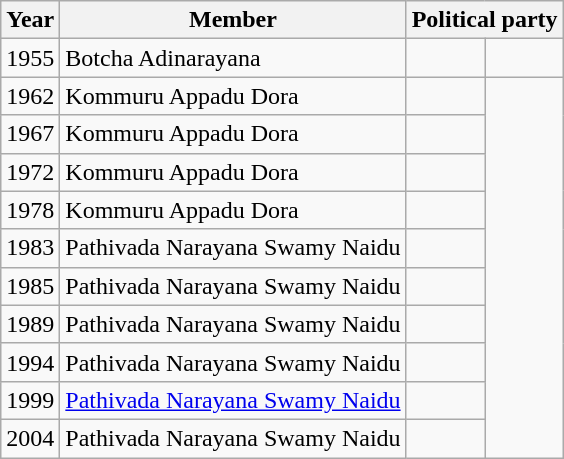<table class="wikitable sortable">
<tr>
<th>Year</th>
<th>Member</th>
<th colspan="2">Political party</th>
</tr>
<tr>
<td>1955</td>
<td>Botcha Adinarayana</td>
<td></td>
<td></td>
</tr>
<tr>
<td>1962</td>
<td>Kommuru Appadu Dora</td>
<td></td>
</tr>
<tr>
<td>1967</td>
<td>Kommuru Appadu Dora</td>
<td></td>
</tr>
<tr>
<td>1972</td>
<td>Kommuru Appadu Dora</td>
<td></td>
</tr>
<tr>
<td>1978</td>
<td>Kommuru Appadu Dora</td>
<td></td>
</tr>
<tr>
<td>1983</td>
<td>Pathivada Narayana Swamy Naidu</td>
<td></td>
</tr>
<tr>
<td>1985</td>
<td>Pathivada Narayana Swamy Naidu</td>
<td></td>
</tr>
<tr>
<td>1989</td>
<td>Pathivada Narayana Swamy Naidu</td>
<td></td>
</tr>
<tr>
<td>1994</td>
<td>Pathivada Narayana Swamy Naidu</td>
<td></td>
</tr>
<tr>
<td>1999</td>
<td><a href='#'>Pathivada Narayana Swamy Naidu</a></td>
<td></td>
</tr>
<tr>
<td>2004</td>
<td>Pathivada Narayana Swamy Naidu</td>
<td></td>
</tr>
</table>
